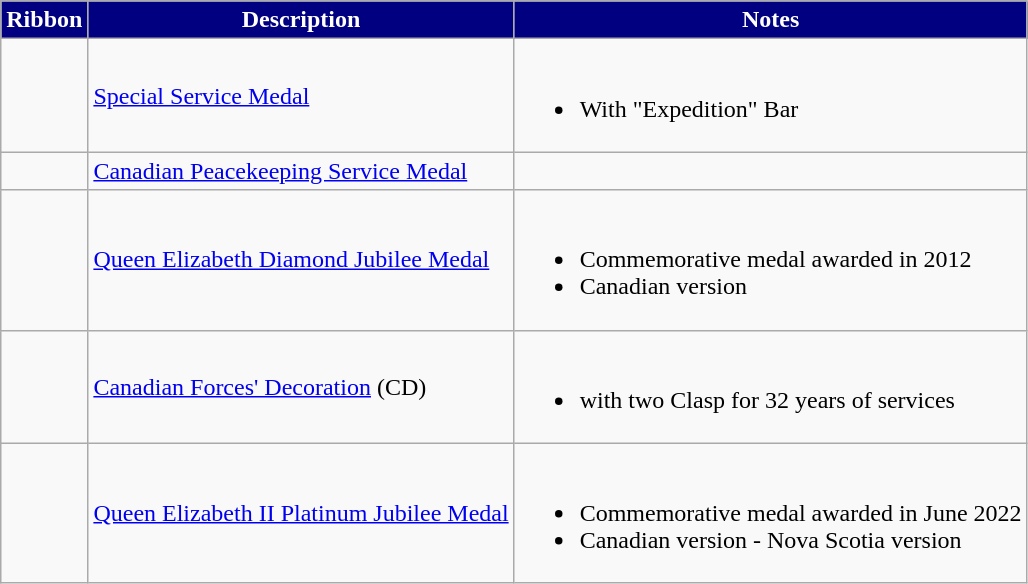<table class="wikitable">
<tr style="background:Navy;color:White" align="center">
<td><strong>Ribbon</strong></td>
<td><strong>Description</strong></td>
<td><strong>Notes</strong></td>
</tr>
<tr>
<td></td>
<td><a href='#'>Special Service Medal</a></td>
<td><br><ul><li>With "Expedition" Bar</li></ul></td>
</tr>
<tr>
<td></td>
<td><a href='#'>Canadian Peacekeeping Service Medal</a></td>
<td></td>
</tr>
<tr>
<td></td>
<td><a href='#'>Queen Elizabeth Diamond Jubilee Medal</a></td>
<td><br><ul><li>Commemorative medal awarded in 2012</li><li>Canadian version</li></ul></td>
</tr>
<tr>
<td></td>
<td><a href='#'>Canadian Forces' Decoration</a> (CD)</td>
<td><br><ul><li>with two Clasp for 32 years of services</li></ul></td>
</tr>
<tr>
<td></td>
<td><a href='#'>Queen Elizabeth II Platinum Jubilee Medal</a></td>
<td><br><ul><li>Commemorative medal awarded in June 2022</li><li>Canadian version - Nova Scotia version</li></ul></td>
</tr>
</table>
